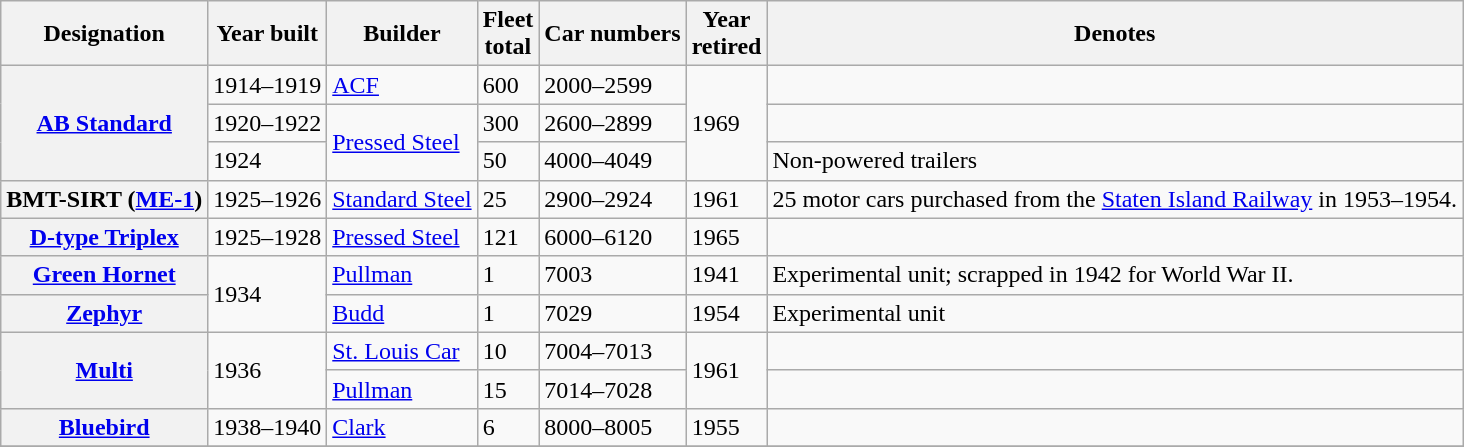<table class="wikitable">
<tr>
<th>Designation</th>
<th>Year built</th>
<th>Builder</th>
<th>Fleet<br>total</th>
<th>Car numbers</th>
<th>Year<br>retired</th>
<th>Denotes</th>
</tr>
<tr>
<th rowspan=3><a href='#'>AB Standard</a></th>
<td>1914–1919</td>
<td><a href='#'>ACF</a></td>
<td>600</td>
<td>2000–2599</td>
<td rowspan=3>1969</td>
<td></td>
</tr>
<tr>
<td>1920–1922</td>
<td rowspan=2><a href='#'>Pressed Steel</a></td>
<td>300</td>
<td>2600–2899</td>
<td></td>
</tr>
<tr>
<td>1924</td>
<td>50</td>
<td>4000–4049</td>
<td>Non-powered trailers</td>
</tr>
<tr>
<th>BMT-SIRT (<a href='#'>ME-1</a>)</th>
<td>1925–1926</td>
<td><a href='#'>Standard Steel</a></td>
<td>25</td>
<td>2900–2924</td>
<td>1961</td>
<td>25 motor cars purchased from the <a href='#'>Staten Island Railway</a> in 1953–1954.</td>
</tr>
<tr>
<th><a href='#'>D-type Triplex</a></th>
<td>1925–1928</td>
<td><a href='#'>Pressed Steel</a></td>
<td>121</td>
<td>6000–6120</td>
<td>1965</td>
<td></td>
</tr>
<tr>
<th><a href='#'>Green Hornet</a></th>
<td rowspan="2">1934</td>
<td><a href='#'>Pullman</a></td>
<td>1</td>
<td>7003</td>
<td>1941</td>
<td>Experimental unit; scrapped in 1942 for World War II.</td>
</tr>
<tr>
<th><a href='#'>Zephyr</a></th>
<td><a href='#'>Budd</a></td>
<td>1</td>
<td>7029</td>
<td>1954</td>
<td>Experimental unit</td>
</tr>
<tr>
<th rowspan=2><a href='#'>Multi</a></th>
<td rowspan=2>1936</td>
<td><a href='#'>St. Louis Car</a></td>
<td>10</td>
<td>7004–7013</td>
<td rowspan=2>1961</td>
<td></td>
</tr>
<tr>
<td><a href='#'>Pullman</a></td>
<td>15</td>
<td>7014–7028</td>
<td></td>
</tr>
<tr>
<th><a href='#'>Bluebird</a></th>
<td>1938–1940</td>
<td><a href='#'>Clark</a></td>
<td>6</td>
<td>8000–8005</td>
<td>1955</td>
<td></td>
</tr>
<tr>
</tr>
</table>
